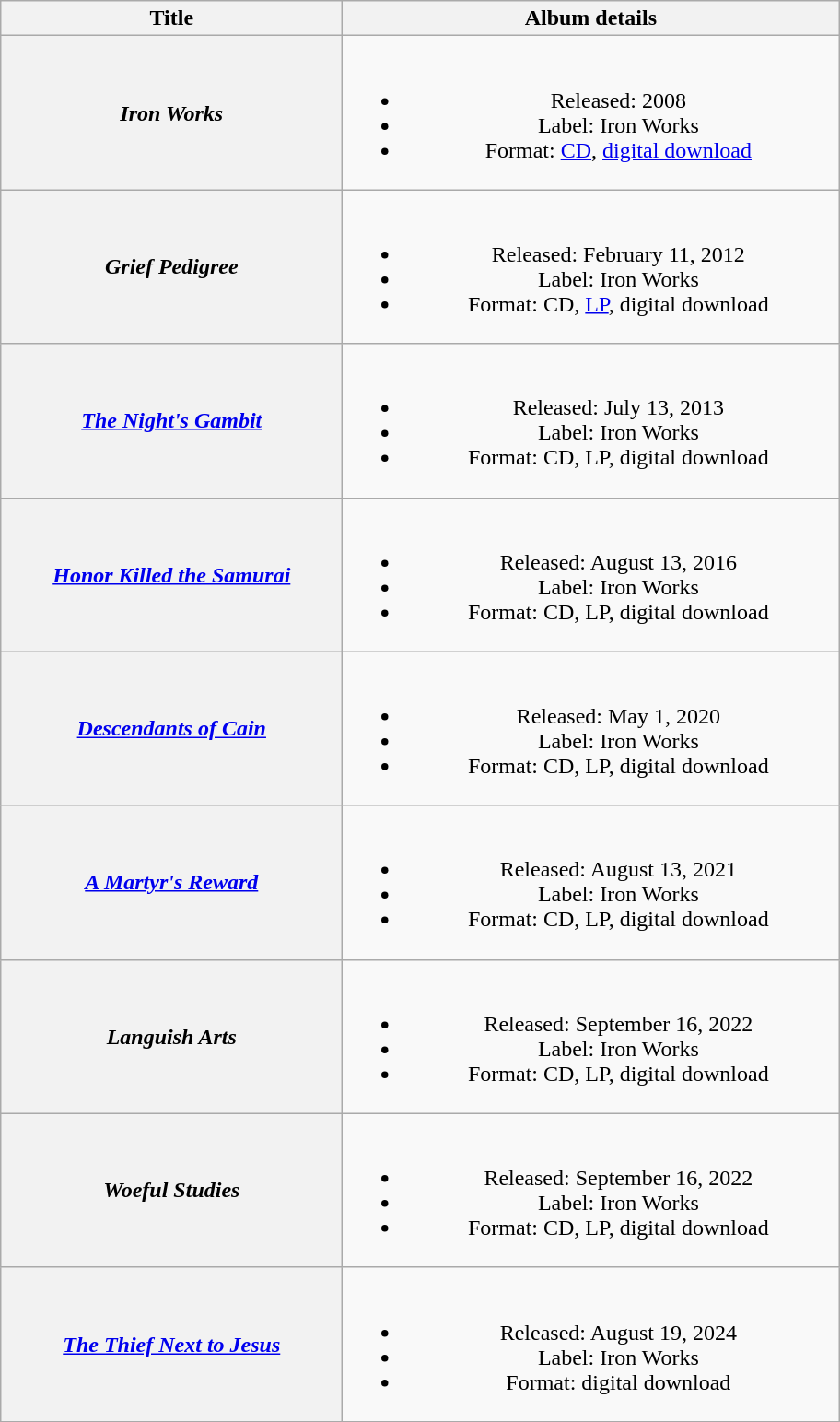<table class="wikitable plainrowheaders" style="text-align:center;">
<tr>
<th scope="col" style="width:15em;">Title</th>
<th scope="col" style="width:22em;">Album details</th>
</tr>
<tr>
<th scope="row"><em>Iron Works</em></th>
<td><br><ul><li>Released: 2008</li><li>Label: Iron Works</li><li>Format: <a href='#'>CD</a>, <a href='#'>digital download</a></li></ul></td>
</tr>
<tr>
<th scope="row"><em>Grief Pedigree</em></th>
<td><br><ul><li>Released: February 11, 2012</li><li>Label: Iron Works</li><li>Format: CD, <a href='#'>LP</a>, digital download</li></ul></td>
</tr>
<tr>
<th scope="row"><em><a href='#'>The Night's Gambit</a></em></th>
<td><br><ul><li>Released: July 13, 2013</li><li>Label: Iron Works</li><li>Format: CD, LP, digital download</li></ul></td>
</tr>
<tr>
<th scope="row"><em><a href='#'>Honor Killed the Samurai</a></em></th>
<td><br><ul><li>Released: August 13, 2016</li><li>Label: Iron Works</li><li>Format: CD, LP, digital download</li></ul></td>
</tr>
<tr>
<th scope="row"><em><a href='#'>Descendants of Cain</a></em></th>
<td><br><ul><li>Released: May 1, 2020</li><li>Label: Iron Works</li><li>Format: CD, LP, digital download</li></ul></td>
</tr>
<tr>
<th scope="row"><em><a href='#'>A Martyr's Reward</a></em></th>
<td><br><ul><li>Released: August 13, 2021</li><li>Label: Iron Works</li><li>Format: CD, LP, digital download</li></ul></td>
</tr>
<tr>
<th scope="row"><em>Languish Arts</em></th>
<td><br><ul><li>Released: September 16, 2022</li><li>Label: Iron Works</li><li>Format: CD, LP, digital download</li></ul></td>
</tr>
<tr>
<th scope="row"><em>Woeful Studies</em></th>
<td><br><ul><li>Released: September 16, 2022</li><li>Label: Iron Works</li><li>Format: CD, LP, digital download</li></ul></td>
</tr>
<tr>
<th scope="row"><em><a href='#'>The Thief Next to Jesus</a></em></th>
<td><br><ul><li>Released: August 19, 2024</li><li>Label: Iron Works</li><li>Format: digital download</li></ul></td>
</tr>
</table>
